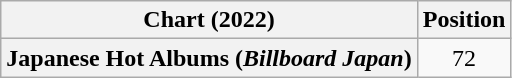<table class="wikitable plainrowheaders" style="text-align:center">
<tr>
<th scope="col">Chart (2022)</th>
<th scope="col">Position</th>
</tr>
<tr>
<th scope="row">Japanese Hot Albums (<em>Billboard Japan</em>)</th>
<td>72</td>
</tr>
</table>
